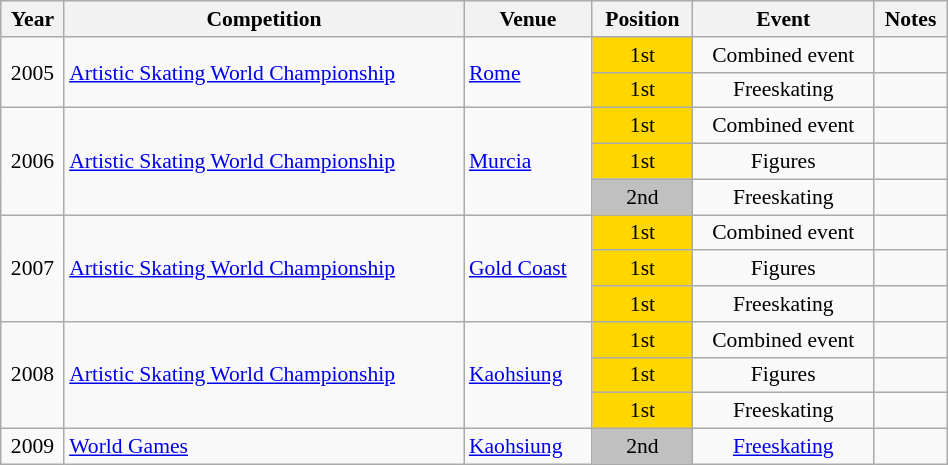<table class="wikitable" width=50% style="font-size:90%; text-align:center;">
<tr>
<th>Year</th>
<th>Competition</th>
<th>Venue</th>
<th>Position</th>
<th>Event</th>
<th>Notes</th>
</tr>
<tr>
<td rowspan=2>2005</td>
<td rowspan=2 align=left><a href='#'>Artistic Skating World Championship</a></td>
<td rowspan=2 align=left> <a href='#'>Rome</a></td>
<td bgcolor=gold>1st</td>
<td>Combined event</td>
<td></td>
</tr>
<tr>
<td bgcolor=gold>1st</td>
<td>Freeskating</td>
<td></td>
</tr>
<tr>
<td rowspan=3>2006</td>
<td rowspan=3 align=left><a href='#'>Artistic Skating World Championship</a></td>
<td rowspan=3 align=left> <a href='#'>Murcia</a></td>
<td bgcolor=gold>1st</td>
<td>Combined event</td>
<td></td>
</tr>
<tr>
<td bgcolor=gold>1st</td>
<td>Figures</td>
<td></td>
</tr>
<tr>
<td bgcolor=silver>2nd</td>
<td>Freeskating</td>
<td></td>
</tr>
<tr>
<td rowspan=3>2007</td>
<td rowspan=3 align=left><a href='#'>Artistic Skating World Championship</a></td>
<td rowspan=3 align=left> <a href='#'>Gold Coast</a></td>
<td bgcolor=gold>1st</td>
<td>Combined event</td>
<td></td>
</tr>
<tr>
<td bgcolor=gold>1st</td>
<td>Figures</td>
<td></td>
</tr>
<tr>
<td bgcolor=gold>1st</td>
<td>Freeskating</td>
<td></td>
</tr>
<tr>
<td rowspan=3>2008</td>
<td rowspan=3 align=left><a href='#'>Artistic Skating World Championship</a></td>
<td rowspan=3 align=left> <a href='#'>Kaohsiung</a></td>
<td bgcolor=gold>1st</td>
<td>Combined event</td>
<td></td>
</tr>
<tr>
<td bgcolor=gold>1st</td>
<td>Figures</td>
<td></td>
</tr>
<tr>
<td bgcolor=gold>1st</td>
<td>Freeskating</td>
<td></td>
</tr>
<tr>
<td rowspan=1>2009</td>
<td rowspan=1 align=left><a href='#'>World Games</a></td>
<td rowspan=1 align=left> <a href='#'>Kaohsiung</a></td>
<td bgcolor=silver>2nd</td>
<td><a href='#'>Freeskating</a></td>
<td></td>
</tr>
</table>
